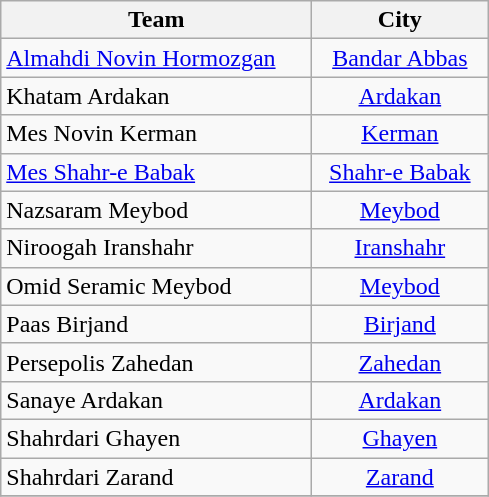<table class="wikitable" style="text-align: Center;">
<tr>
<th width=200>Team</th>
<th width=110>City</th>
</tr>
<tr>
<td align="left"><a href='#'>Almahdi Novin Hormozgan</a></td>
<td><a href='#'>Bandar Abbas</a></td>
</tr>
<tr>
<td align="left">Khatam Ardakan</td>
<td><a href='#'>Ardakan</a></td>
</tr>
<tr>
<td align="left">Mes Novin Kerman</td>
<td><a href='#'>Kerman</a></td>
</tr>
<tr>
<td align="left"><a href='#'>Mes Shahr-e Babak</a></td>
<td><a href='#'>Shahr-e Babak</a></td>
</tr>
<tr>
<td align="left">Nazsaram Meybod</td>
<td><a href='#'>Meybod</a></td>
</tr>
<tr>
<td align="left">Niroogah Iranshahr</td>
<td><a href='#'>Iranshahr</a></td>
</tr>
<tr>
<td align="left">Omid Seramic Meybod</td>
<td><a href='#'>Meybod</a></td>
</tr>
<tr>
<td align="left">Paas Birjand</td>
<td><a href='#'>Birjand</a></td>
</tr>
<tr>
<td align="left">Persepolis Zahedan</td>
<td><a href='#'>Zahedan</a></td>
</tr>
<tr>
<td align="left">Sanaye Ardakan</td>
<td><a href='#'>Ardakan</a></td>
</tr>
<tr>
<td align="left">Shahrdari Ghayen</td>
<td><a href='#'>Ghayen</a></td>
</tr>
<tr>
<td align="left">Shahrdari Zarand</td>
<td><a href='#'>Zarand</a></td>
</tr>
<tr>
</tr>
</table>
